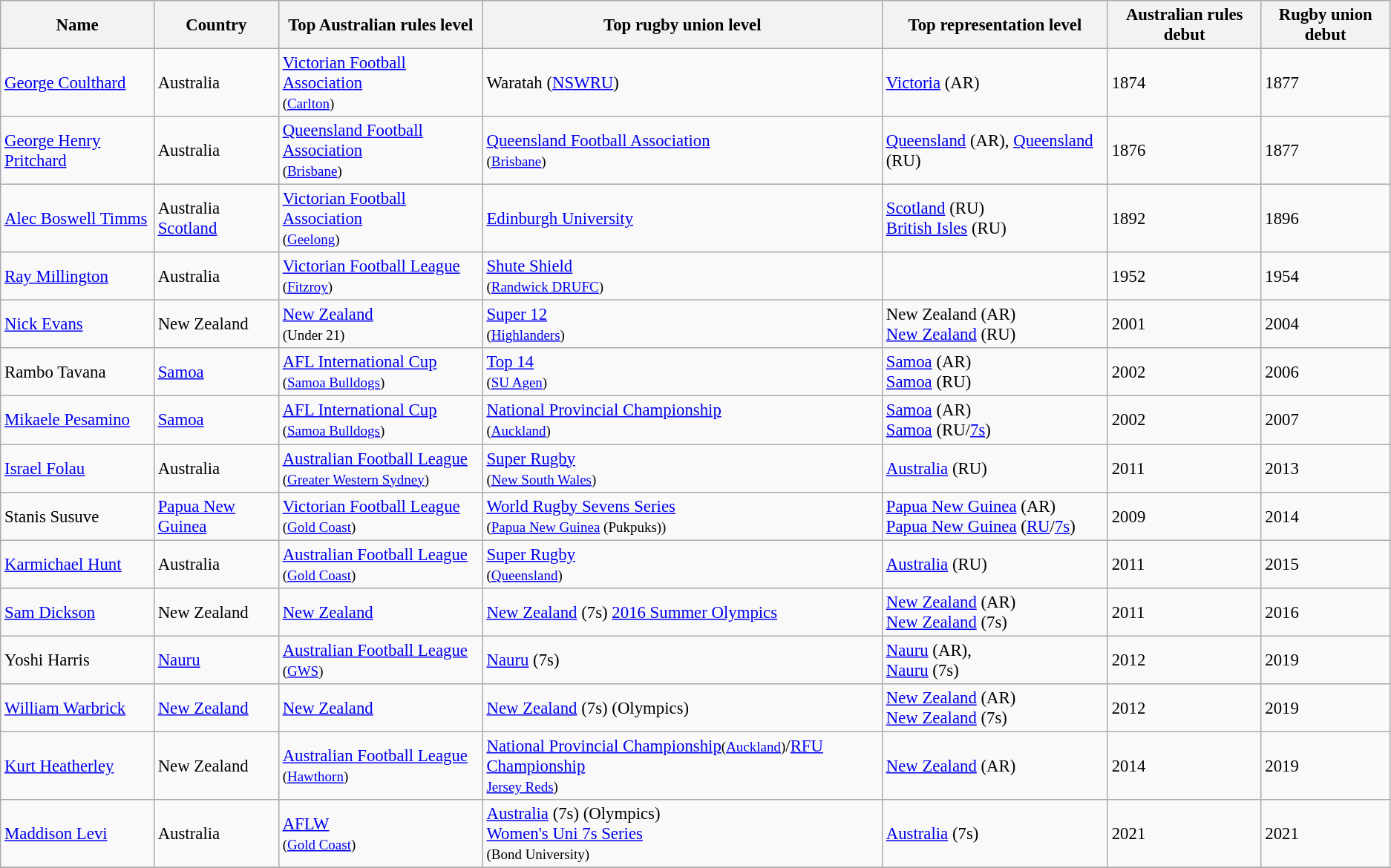<table class="wikitable" style="font-size: 95%;">
<tr>
<th>Name</th>
<th>Country</th>
<th>Top Australian rules level</th>
<th>Top rugby union level</th>
<th>Top representation level</th>
<th>Australian rules debut</th>
<th>Rugby union debut</th>
</tr>
<tr>
<td><a href='#'>George Coulthard</a></td>
<td>Australia</td>
<td><a href='#'>Victorian Football Association</a><br><small>(<a href='#'>Carlton</a>)</small></td>
<td>Waratah (<a href='#'>NSWRU</a>)</td>
<td><a href='#'>Victoria</a> (AR)</td>
<td>1874</td>
<td>1877</td>
</tr>
<tr>
<td><a href='#'>George Henry Pritchard</a></td>
<td>Australia</td>
<td><a href='#'>Queensland Football Association</a><br><small>(<a href='#'>Brisbane</a>)</small></td>
<td><a href='#'>Queensland Football Association</a><br><small>(<a href='#'>Brisbane</a>)</small></td>
<td><a href='#'>Queensland</a> (AR), <a href='#'>Queensland</a> (RU)</td>
<td>1876</td>
<td>1877</td>
</tr>
<tr>
<td><a href='#'>Alec Boswell Timms</a></td>
<td>Australia<br><a href='#'>Scotland</a></td>
<td><a href='#'>Victorian Football Association</a><br><small>(<a href='#'>Geelong</a>)</small></td>
<td><a href='#'>Edinburgh University</a></td>
<td><a href='#'>Scotland</a> (RU)<br><a href='#'>British Isles</a> (RU)</td>
<td>1892</td>
<td>1896</td>
</tr>
<tr>
<td><a href='#'>Ray Millington</a></td>
<td>Australia</td>
<td><a href='#'>Victorian Football League</a><br><small>(<a href='#'>Fitzroy</a>)</small></td>
<td><a href='#'>Shute Shield</a><br><small>(<a href='#'>Randwick DRUFC</a>)</small></td>
<td></td>
<td>1952</td>
<td>1954</td>
</tr>
<tr>
<td><a href='#'>Nick Evans</a></td>
<td>New Zealand</td>
<td><a href='#'>New Zealand</a><br><small>(Under 21)</small></td>
<td><a href='#'>Super 12</a><br><small>(<a href='#'>Highlanders</a>)</small></td>
<td>New Zealand (AR)<br><a href='#'>New Zealand</a> (RU)</td>
<td>2001</td>
<td>2004</td>
</tr>
<tr>
<td>Rambo Tavana</td>
<td><a href='#'>Samoa</a></td>
<td><a href='#'>AFL International Cup</a><br><small>(<a href='#'>Samoa Bulldogs</a>)</small></td>
<td><a href='#'>Top 14</a><br><small>(<a href='#'>SU Agen</a>)</small></td>
<td><a href='#'>Samoa</a> (AR)<br><a href='#'>Samoa</a> (RU)</td>
<td>2002</td>
<td>2006</td>
</tr>
<tr>
<td><a href='#'>Mikaele Pesamino</a></td>
<td><a href='#'>Samoa</a></td>
<td><a href='#'>AFL International Cup</a><br><small>(<a href='#'>Samoa Bulldogs</a>)</small></td>
<td><a href='#'>National Provincial Championship</a><br><small>(<a href='#'>Auckland</a>)</small></td>
<td><a href='#'>Samoa</a> (AR)<br><a href='#'>Samoa</a> (RU/<a href='#'>7s</a>)</td>
<td>2002</td>
<td>2007</td>
</tr>
<tr>
<td><a href='#'>Israel Folau</a></td>
<td>Australia</td>
<td><a href='#'>Australian Football League</a><br><small>(<a href='#'>Greater Western Sydney</a>)</small></td>
<td><a href='#'>Super Rugby</a><br><small>(<a href='#'>New South Wales</a>)</small></td>
<td><a href='#'>Australia</a> (RU)</td>
<td>2011</td>
<td>2013</td>
</tr>
<tr>
<td>Stanis Susuve</td>
<td><a href='#'>Papua New Guinea</a></td>
<td><a href='#'>Victorian Football League</a><br><small>(<a href='#'>Gold Coast</a>)</small></td>
<td><a href='#'>World Rugby Sevens Series</a><br><small>(<a href='#'>Papua New Guinea</a> (Pukpuks))</small></td>
<td><a href='#'>Papua New Guinea</a> (AR)<br><a href='#'>Papua New Guinea</a> (<a href='#'>RU</a>/<a href='#'>7s</a>)</td>
<td>2009</td>
<td>2014</td>
</tr>
<tr>
<td><a href='#'>Karmichael Hunt</a></td>
<td>Australia</td>
<td><a href='#'>Australian Football League</a><br><small>(<a href='#'>Gold Coast</a>)</small></td>
<td><a href='#'>Super Rugby</a><br><small>(<a href='#'>Queensland</a>)</small></td>
<td><a href='#'>Australia</a> (RU)</td>
<td>2011</td>
<td>2015</td>
</tr>
<tr>
<td><a href='#'>Sam Dickson</a></td>
<td>New Zealand</td>
<td><a href='#'>New Zealand</a></td>
<td><a href='#'>New Zealand</a> (7s) <a href='#'>2016 Summer Olympics</a></td>
<td><a href='#'>New Zealand</a> (AR)<br> <a href='#'>New Zealand</a> (7s)</td>
<td>2011</td>
<td>2016</td>
</tr>
<tr>
<td>Yoshi Harris</td>
<td><a href='#'>Nauru</a></td>
<td><a href='#'>Australian Football League</a><br><small>(<a href='#'>GWS</a>)</small></td>
<td><a href='#'>Nauru</a> (7s)</td>
<td><a href='#'>Nauru</a> (AR),<br> <a href='#'>Nauru</a> (7s)</td>
<td>2012</td>
<td>2019</td>
</tr>
<tr>
<td><a href='#'>William Warbrick</a></td>
<td><a href='#'>New Zealand</a></td>
<td><a href='#'>New Zealand</a></td>
<td><a href='#'>New Zealand</a> (7s) (Olympics)</td>
<td><a href='#'>New Zealand</a> (AR)<br><a href='#'>New Zealand</a> (7s)</td>
<td>2012</td>
<td>2019</td>
</tr>
<tr>
<td><a href='#'>Kurt Heatherley</a></td>
<td>New Zealand</td>
<td><a href='#'>Australian Football League</a><br><small>(<a href='#'>Hawthorn</a>)</small></td>
<td><a href='#'>National Provincial Championship</a><small>(<a href='#'>Auckland</a>)</small>/<a href='#'>RFU Championship</a><br><small><a href='#'>Jersey Reds</a>)</small></td>
<td><a href='#'>New Zealand</a> (AR)</td>
<td>2014</td>
<td>2019</td>
</tr>
<tr>
<td><a href='#'>Maddison Levi</a></td>
<td>Australia</td>
<td><a href='#'>AFLW</a><br><small>(<a href='#'>Gold Coast</a>)</small></td>
<td><a href='#'>Australia</a> (7s) (Olympics)<br><a href='#'>Women's Uni 7s Series</a><br><small>(Bond University)</small></td>
<td><a href='#'>Australia</a> (7s)</td>
<td>2021</td>
<td>2021</td>
</tr>
<tr>
</tr>
</table>
